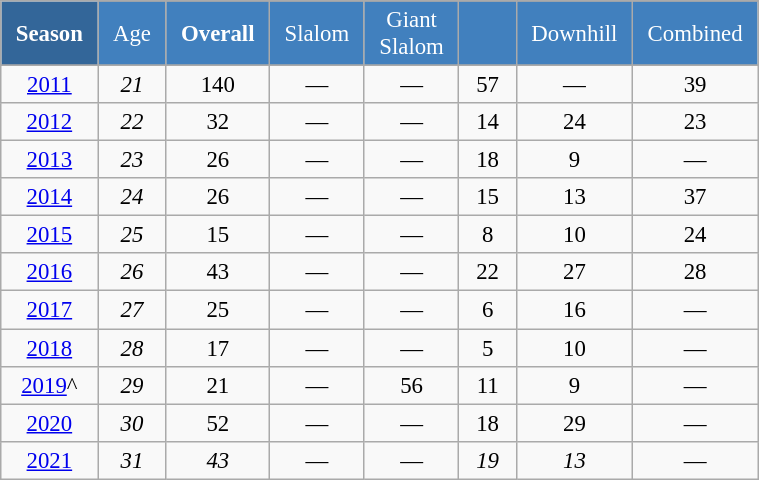<table class="wikitable" style="font-size:95%; text-align:center; border:grey solid 1px; border-collapse:collapse;" width="40%">
<tr style="background-color:#369; color:white;">
<td rowspan="2" colspan="1" width="5%"><strong>Season</strong></td>
</tr>
<tr style="background-color:#4180be; color:white;">
<td width="5%">Age</td>
<td width="5%"><strong>Overall</strong></td>
<td width="5%">Slalom</td>
<td width="5%">Giant<br>Slalom</td>
<td width="5%"></td>
<td width="5%">Downhill</td>
<td width="5%">Combined</td>
</tr>
<tr style="background-color:#8CB2D8; color:white;">
</tr>
<tr>
<td><a href='#'>2011</a></td>
<td><em>21</em></td>
<td>140</td>
<td>—</td>
<td>—</td>
<td>57</td>
<td>—</td>
<td>39</td>
</tr>
<tr>
<td><a href='#'>2012</a></td>
<td><em>22</em></td>
<td>32</td>
<td>—</td>
<td>—</td>
<td>14</td>
<td>24</td>
<td>23</td>
</tr>
<tr>
<td><a href='#'>2013</a></td>
<td><em>23</em></td>
<td>26</td>
<td>—</td>
<td>—</td>
<td>18</td>
<td>9</td>
<td>—</td>
</tr>
<tr>
<td><a href='#'>2014</a></td>
<td><em>24</em></td>
<td>26</td>
<td>—</td>
<td>—</td>
<td>15</td>
<td>13</td>
<td>37</td>
</tr>
<tr>
<td><a href='#'>2015</a></td>
<td><em>25</em></td>
<td>15</td>
<td>—</td>
<td>—</td>
<td>8</td>
<td>10</td>
<td>24</td>
</tr>
<tr>
<td><a href='#'>2016</a></td>
<td><em>26</em></td>
<td>43</td>
<td>—</td>
<td>—</td>
<td>22</td>
<td>27</td>
<td>28</td>
</tr>
<tr>
<td><a href='#'>2017</a></td>
<td><em>27</em></td>
<td>25</td>
<td>—</td>
<td>—</td>
<td>6</td>
<td>16</td>
<td>—</td>
</tr>
<tr>
<td><a href='#'>2018</a></td>
<td><em>28</em></td>
<td>17</td>
<td>—</td>
<td>—</td>
<td>5</td>
<td>10</td>
<td>—</td>
</tr>
<tr>
<td><a href='#'>2019</a>^</td>
<td><em>29</em></td>
<td>21</td>
<td>—</td>
<td>56</td>
<td>11</td>
<td>9</td>
<td>—</td>
</tr>
<tr>
<td><a href='#'>2020</a></td>
<td><em>30</em></td>
<td>52</td>
<td>—</td>
<td>—</td>
<td>18</td>
<td>29</td>
<td>—</td>
</tr>
<tr>
<td><a href='#'>2021</a></td>
<td><em>31</em></td>
<td><em>43</em></td>
<td>—</td>
<td>—</td>
<td><em>19</em></td>
<td><em>13</em></td>
<td>—</td>
</tr>
</table>
